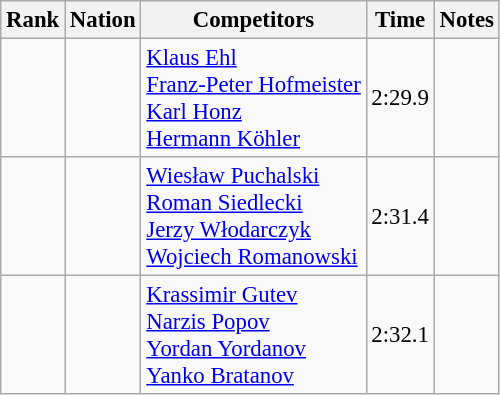<table class="wikitable sortable" style="text-align:center; font-size:95%">
<tr>
<th>Rank</th>
<th>Nation</th>
<th>Competitors</th>
<th>Time</th>
<th>Notes</th>
</tr>
<tr>
<td></td>
<td align=left></td>
<td align=left><a href='#'>Klaus Ehl</a><br><a href='#'>Franz-Peter Hofmeister</a><br><a href='#'>Karl Honz</a><br><a href='#'>Hermann Köhler</a></td>
<td>2:29.9</td>
<td></td>
</tr>
<tr>
<td></td>
<td align=left></td>
<td align=left><a href='#'>Wiesław Puchalski</a><br><a href='#'>Roman Siedlecki</a><br><a href='#'>Jerzy Włodarczyk</a><br><a href='#'>Wojciech Romanowski</a></td>
<td>2:31.4</td>
<td></td>
</tr>
<tr>
<td></td>
<td align=left></td>
<td align=left><a href='#'>Krassimir Gutev</a><br><a href='#'>Narzis Popov</a><br><a href='#'>Yordan Yordanov</a><br><a href='#'>Yanko Bratanov</a></td>
<td>2:32.1</td>
<td></td>
</tr>
</table>
